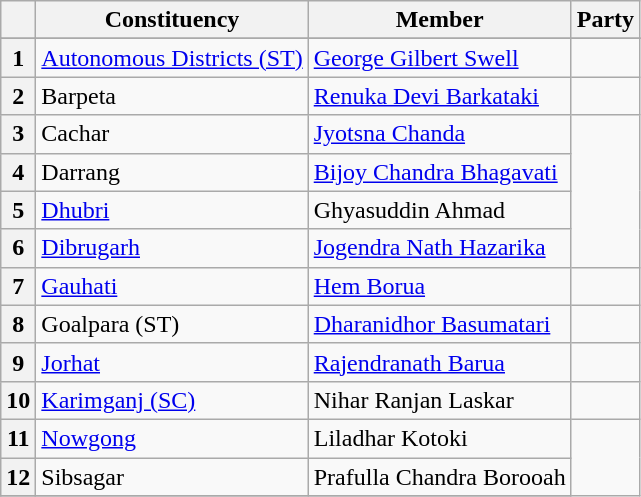<table class="wikitable sortable">
<tr>
<th></th>
<th>Constituency</th>
<th>Member</th>
<th colspan=2>Party</th>
</tr>
<tr>
</tr>
<tr>
<th>1</th>
<td><a href='#'>Autonomous Districts (ST)</a></td>
<td><a href='#'>George Gilbert Swell</a></td>
<td></td>
</tr>
<tr>
<th>2</th>
<td>Barpeta</td>
<td><a href='#'>Renuka Devi Barkataki</a></td>
<td></td>
</tr>
<tr>
<th>3</th>
<td>Cachar</td>
<td><a href='#'>Jyotsna Chanda</a></td>
</tr>
<tr>
<th>4</th>
<td>Darrang</td>
<td><a href='#'>Bijoy Chandra Bhagavati</a></td>
</tr>
<tr>
<th>5</th>
<td><a href='#'>Dhubri</a></td>
<td>Ghyasuddin Ahmad</td>
</tr>
<tr>
<th>6</th>
<td><a href='#'>Dibrugarh</a></td>
<td><a href='#'>Jogendra Nath Hazarika</a></td>
</tr>
<tr>
<th>7</th>
<td><a href='#'>Gauhati</a></td>
<td><a href='#'>Hem Borua</a></td>
<td></td>
</tr>
<tr>
<th>8</th>
<td>Goalpara (ST)</td>
<td><a href='#'>Dharanidhor Basumatari</a></td>
<td></td>
</tr>
<tr>
<th>9</th>
<td><a href='#'>Jorhat</a></td>
<td><a href='#'>Rajendranath Barua</a></td>
<td></td>
</tr>
<tr>
<th>10</th>
<td><a href='#'>Karimganj (SC)</a></td>
<td>Nihar Ranjan Laskar</td>
<td></td>
</tr>
<tr>
<th>11</th>
<td><a href='#'>Nowgong</a></td>
<td>Liladhar Kotoki</td>
</tr>
<tr>
<th>12</th>
<td>Sibsagar</td>
<td>Prafulla Chandra Borooah</td>
</tr>
<tr>
</tr>
</table>
